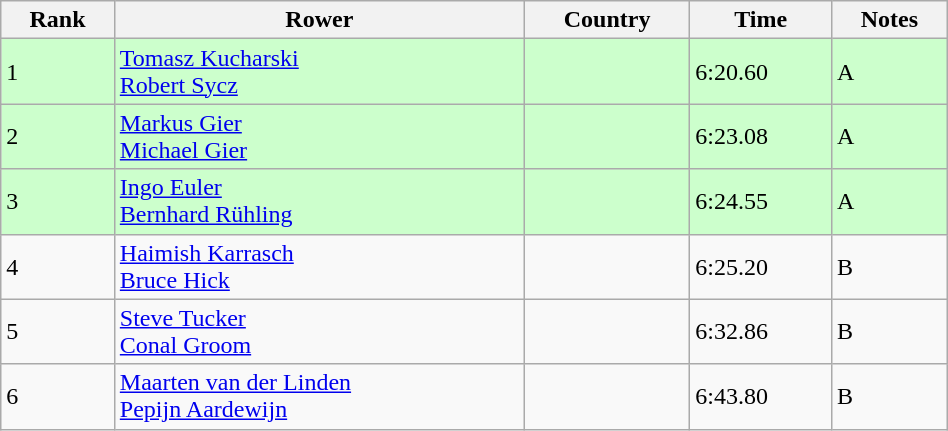<table class="wikitable sortable" width=50%>
<tr>
<th>Rank</th>
<th>Rower</th>
<th>Country</th>
<th>Time</th>
<th>Notes</th>
</tr>
<tr bgcolor=ccffcc>
<td>1</td>
<td><a href='#'>Tomasz Kucharski</a> <br> <a href='#'>Robert Sycz</a></td>
<td></td>
<td>6:20.60</td>
<td>A</td>
</tr>
<tr bgcolor=ccffcc>
<td>2</td>
<td><a href='#'>Markus Gier</a><br><a href='#'>Michael Gier</a></td>
<td></td>
<td>6:23.08</td>
<td>A</td>
</tr>
<tr bgcolor=ccffcc>
<td>3</td>
<td><a href='#'>Ingo Euler</a> <br> <a href='#'>Bernhard Rühling</a></td>
<td></td>
<td>6:24.55</td>
<td>A</td>
</tr>
<tr>
<td>4</td>
<td><a href='#'>Haimish Karrasch</a> <br> <a href='#'>Bruce Hick</a></td>
<td></td>
<td>6:25.20</td>
<td>B</td>
</tr>
<tr>
<td>5</td>
<td><a href='#'>Steve Tucker</a> <br> <a href='#'>Conal Groom</a></td>
<td></td>
<td>6:32.86</td>
<td>B</td>
</tr>
<tr>
<td>6</td>
<td><a href='#'>Maarten van der Linden</a> <br><a href='#'>Pepijn Aardewijn</a></td>
<td></td>
<td>6:43.80</td>
<td>B</td>
</tr>
</table>
